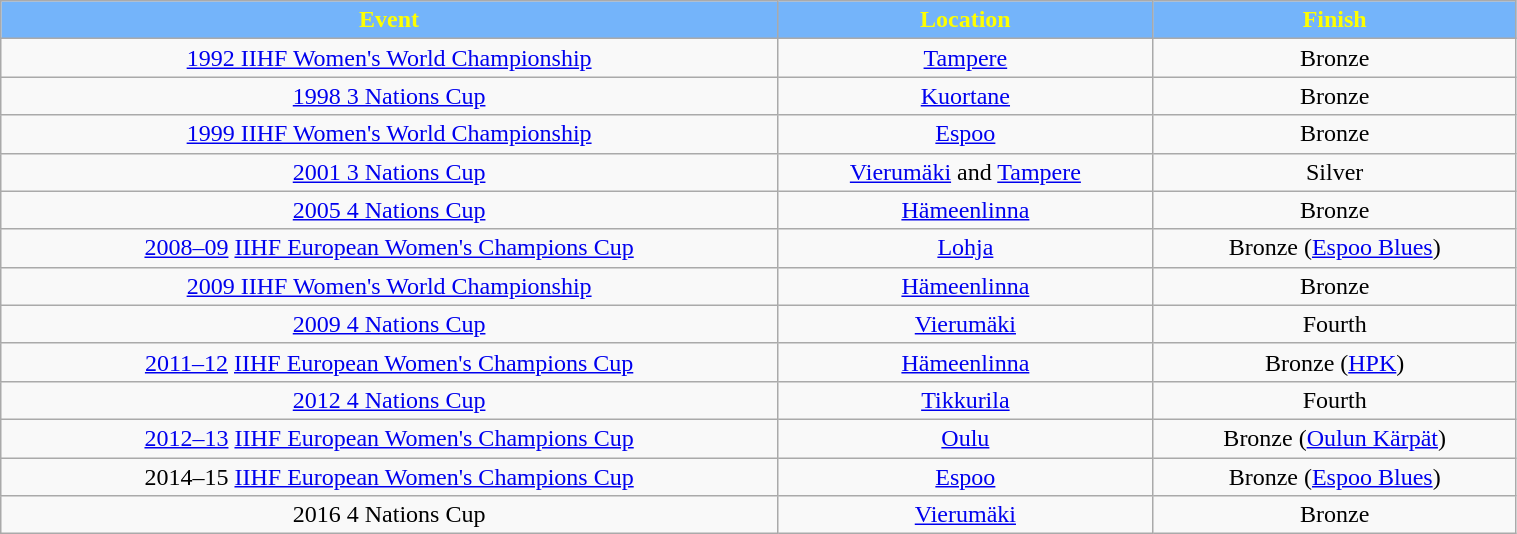<table class="wikitable" style="width:80%;">
<tr style="text-align:center; background:#74b4fa; color:yellow;">
<td><strong>Event</strong></td>
<td><strong>Location</strong></td>
<td><strong>Finish</strong></td>
</tr>
<tr style="text-align:center;" bgcolor="">
<td><a href='#'>1992 IIHF Women's World Championship</a></td>
<td><a href='#'>Tampere</a></td>
<td> Bronze</td>
</tr>
<tr style="text-align:center;" bgcolor="">
<td><a href='#'>1998 3 Nations Cup</a></td>
<td><a href='#'>Kuortane</a></td>
<td> Bronze</td>
</tr>
<tr style="text-align:center;" bgcolor="">
<td><a href='#'>1999 IIHF Women's World Championship</a></td>
<td><a href='#'>Espoo</a></td>
<td> Bronze</td>
</tr>
<tr style="text-align:center;" bgcolor="">
<td><a href='#'>2001 3 Nations Cup</a></td>
<td><a href='#'>Vierumäki</a> and <a href='#'>Tampere</a></td>
<td> Silver</td>
</tr>
<tr style="text-align:center;" bgcolor="">
<td><a href='#'>2005 4 Nations Cup</a></td>
<td><a href='#'>Hämeenlinna</a></td>
<td> Bronze</td>
</tr>
<tr style="text-align:center;" bgcolor="">
<td><a href='#'>2008–09</a> <a href='#'>IIHF European Women's Champions Cup</a></td>
<td><a href='#'>Lohja</a></td>
<td> Bronze (<a href='#'>Espoo Blues</a>)</td>
</tr>
<tr style="text-align:center;" bgcolor="">
<td><a href='#'>2009 IIHF Women's World Championship</a></td>
<td><a href='#'>Hämeenlinna</a></td>
<td> Bronze</td>
</tr>
<tr style="text-align:center;" bgcolor="">
<td><a href='#'>2009 4 Nations Cup</a></td>
<td><a href='#'>Vierumäki</a></td>
<td>Fourth</td>
</tr>
<tr style="text-align:center;" bgcolor="">
<td><a href='#'>2011–12</a> <a href='#'>IIHF European Women's Champions Cup</a></td>
<td><a href='#'>Hämeenlinna</a></td>
<td> Bronze (<a href='#'>HPK</a>)</td>
</tr>
<tr style="text-align:center;" bgcolor="">
<td><a href='#'>2012 4 Nations Cup</a></td>
<td><a href='#'>Tikkurila</a></td>
<td>Fourth</td>
</tr>
<tr style="text-align:center;" bgcolor="">
<td><a href='#'>2012–13</a> <a href='#'>IIHF European Women's Champions Cup</a></td>
<td><a href='#'>Oulu</a></td>
<td> Bronze (<a href='#'>Oulun Kärpät</a>)</td>
</tr>
<tr style="text-align:center;" bgcolor="">
<td>2014–15 <a href='#'>IIHF European Women's Champions Cup</a></td>
<td><a href='#'>Espoo</a></td>
<td> Bronze (<a href='#'>Espoo Blues</a>)</td>
</tr>
<tr style="text-align:center;" bgcolor="">
<td>2016 4 Nations Cup</td>
<td><a href='#'>Vierumäki</a></td>
<td> Bronze</td>
</tr>
</table>
